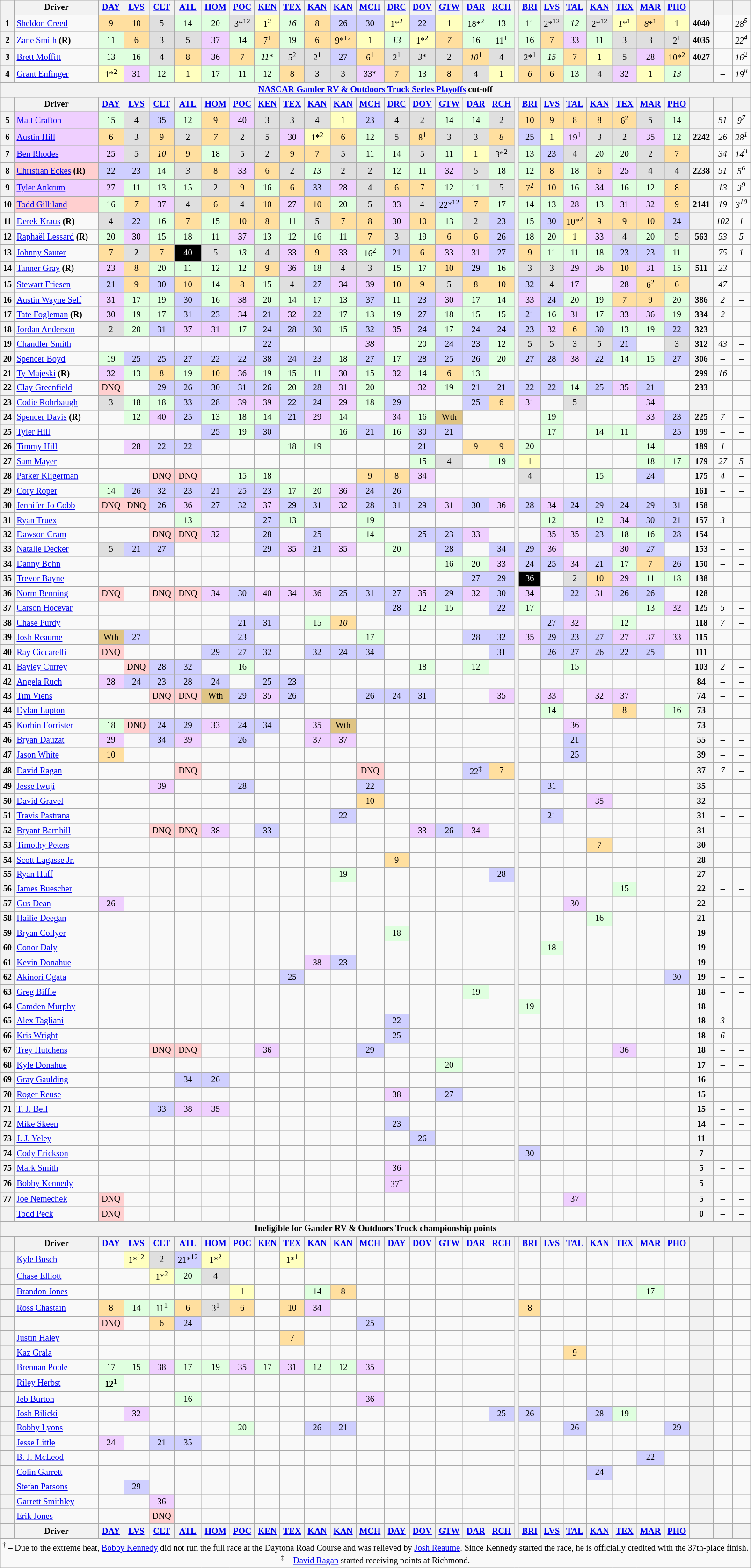<table class="wikitable" style="font-size:77%; text-align:center">
<tr>
<th style="vertical-align:middle;"></th>
<th style="vertical-align:middle;">Driver</th>
<th><a href='#'>DAY</a></th>
<th><a href='#'>LVS</a></th>
<th><a href='#'>CLT</a></th>
<th><a href='#'>ATL</a></th>
<th><a href='#'>HOM</a></th>
<th><a href='#'>POC</a></th>
<th><a href='#'>KEN</a></th>
<th><a href='#'>TEX</a></th>
<th><a href='#'>KAN</a></th>
<th><a href='#'>KAN</a></th>
<th><a href='#'>MCH</a></th>
<th><a href='#'>DRC</a></th>
<th><a href='#'>DOV</a></th>
<th><a href='#'>GTW</a></th>
<th><a href='#'>DAR</a></th>
<th><a href='#'>RCH</a></th>
<th rowspan="5"></th>
<th><a href='#'>BRI</a></th>
<th><a href='#'>LVS</a></th>
<th><a href='#'>TAL</a></th>
<th><a href='#'>KAN</a></th>
<th><a href='#'>TEX</a></th>
<th><a href='#'>MAR</a></th>
<th><a href='#'>PHO</a></th>
<th valign="middle"></th>
<th valign="middle"></th>
<th valign="middle"></th>
</tr>
<tr>
<th>1</th>
<td align="left"><a href='#'>Sheldon Creed</a></td>
<td style="background:#ffdf9f">9</td>
<td style="background:#ffdf9f">10</td>
<td style="background:#dfdfdf">5</td>
<td style="background:#dfffdf">14</td>
<td style="background:#dfffdf">20</td>
<td style="background:#dfdfdf">3*<sup>12</sup></td>
<td style="background:#ffffbf">1<sup>2</sup></td>
<td style="background:#dfffdf"><em>16</em></td>
<td style="background:#ffdf9f">8</td>
<td style="background:#cfcfff">26</td>
<td style="background:#cfcfff">30</td>
<td style="background:#ffffbf">1*<sup>2</sup></td>
<td style="background:#cfcfff">22</td>
<td style="background:#ffffbf">1</td>
<td style="background:#dfffdf">18*<sup>2</sup></td>
<td style="background:#dfffdf">13</td>
<td style="background:#dfffdf">11</td>
<td style="background:#dfdfdf">2*<sup>12</sup></td>
<td style="background:#dfffdf"><em>12</em></td>
<td style="background:#dfdfdf">2*<sup>12</sup></td>
<td style="background:#ffffbf"><em>1</em>*<sup>1</sup></td>
<td style="background:#ffdf9f"><em>8</em>*<sup>1</sup></td>
<td style="background:#ffffbf">1</td>
<th>4040</th>
<td><em>–</em></td>
<td><em>28<sup>5</sup></em></td>
</tr>
<tr>
<th>2</th>
<td align="left"><a href='#'>Zane Smith</a> <strong>(R)</strong></td>
<td style="background:#dfffdf">11</td>
<td style="background:#ffdf9f">6</td>
<td style="background:#dfdfdf">3</td>
<td style="background:#dfdfdf">5</td>
<td style="background:#efcfff">37</td>
<td style="background:#dfffdf">14</td>
<td style="background:#ffdf9f">7<sup>1</sup></td>
<td style="background:#dfffdf">19</td>
<td style="background:#ffdf9f">6</td>
<td style="background:#ffdf9f">9*<sup>12</sup></td>
<td style="background:#ffffbf">1</td>
<td style="background:#dfffdf"><em>13</em></td>
<td style="background:#ffffbf">1*<sup>2</sup></td>
<td style="background:#ffdf9f"><em>7</em></td>
<td style="background:#dfffdf">16</td>
<td style="background:#dfffdf">11<sup>1</sup></td>
<td style="background:#dfffdf">16</td>
<td style="background:#ffdf9f">7</td>
<td style="background:#efcfff">33</td>
<td style="background:#dfffdf">11</td>
<td style="background:#dfdfdf">3</td>
<td style="background:#dfdfdf">3</td>
<td style="background:#dfdfdf">2<sup>1</sup></td>
<th>4035</th>
<td><em>–</em></td>
<td><em>22<sup>4</sup></em></td>
</tr>
<tr>
<th>3</th>
<td align="left"><a href='#'>Brett Moffitt</a></td>
<td style="background:#dfffdf">13</td>
<td style="background:#dfffdf">16</td>
<td style="background:#dfdfdf">4</td>
<td style="background:#ffdf9f">8</td>
<td style="background:#efcfff">36</td>
<td style="background:#ffdf9f">7</td>
<td style="background:#dfffdf"><em>11</em>*</td>
<td style="background:#dfdfdf">5<sup>2</sup></td>
<td style="background:#dfdfdf">2<sup>1</sup></td>
<td style="background:#cfcfff">27</td>
<td style="background:#ffdf9f">6<sup>1</sup></td>
<td style="background:#dfdfdf">2<sup>1</sup></td>
<td style="background:#dfdfdf"><em>3</em>*</td>
<td style="background:#dfdfdf">2</td>
<td style="background:#ffdf9f"><em>10</em><sup>1</sup></td>
<td style="background:#dfdfdf">4</td>
<td style="background:#dfdfdf">2*<sup>1</sup></td>
<td style="background:#dfffdf"><em>15</em></td>
<td style="background:#ffdf9f">7</td>
<td style="background:#ffffbf">1</td>
<td style="background:#dfdfdf">5</td>
<td style="background:#efcfff">28</td>
<td style="background:#ffdf9f">10*<sup>2</sup></td>
<th>4027</th>
<td><em>–</em></td>
<td><em>16<sup>2</sup></em></td>
</tr>
<tr>
<th>4</th>
<td align="left"><a href='#'>Grant Enfinger</a></td>
<td style="background:#ffffbf">1*<sup>2</sup></td>
<td style="background:#efcfff">31</td>
<td style="background:#dfffdf">12</td>
<td style="background:#ffffbf">1</td>
<td style="background:#dfffdf">17</td>
<td style="background:#dfffdf">11</td>
<td style="background:#dfffdf">12</td>
<td style="background:#ffdf9f">8</td>
<td style="background:#dfdfdf">3</td>
<td style="background:#dfdfdf">3</td>
<td style="background:#efcfff">33*</td>
<td style="background:#ffdf9f">7</td>
<td style="background:#dfffdf">13</td>
<td style="background:#ffdf9f">8</td>
<td style="background:#dfdfdf">4</td>
<td style="background:#ffffbf">1</td>
<td style="background:#ffdf9f"><em>6</em></td>
<td style="background:#ffdf9f">6</td>
<td style="background:#dfffdf">13</td>
<td style="background:#dfdfdf">4</td>
<td style="background:#efcfff">32</td>
<td style="background:#ffffbf">1</td>
<td style="background:#dfffdf"><em>13</em></td>
<th></th>
<td><em>–</em></td>
<td><em>19<sup>8</sup></em></td>
</tr>
<tr>
<th colspan="29"><a href='#'>NASCAR Gander RV & Outdoors Truck Series Playoffs</a> cut-off</th>
</tr>
<tr>
<th style="vertical-align:middle;"></th>
<th style="vertical-align:middle;">Driver</th>
<th><a href='#'>DAY</a></th>
<th><a href='#'>LVS</a></th>
<th><a href='#'>CLT</a></th>
<th><a href='#'>ATL</a></th>
<th><a href='#'>HOM</a></th>
<th><a href='#'>POC</a></th>
<th><a href='#'>KEN</a></th>
<th><a href='#'>TEX</a></th>
<th><a href='#'>KAN</a></th>
<th><a href='#'>KAN</a></th>
<th><a href='#'>MCH</a></th>
<th><a href='#'>DRC</a></th>
<th><a href='#'>DOV</a></th>
<th><a href='#'>GTW</a></th>
<th><a href='#'>DAR</a></th>
<th><a href='#'>RCH</a></th>
<th rowspan="75"></th>
<th><a href='#'>BRI</a></th>
<th><a href='#'>LVS</a></th>
<th><a href='#'>TAL</a></th>
<th><a href='#'>KAN</a></th>
<th><a href='#'>TEX</a></th>
<th><a href='#'>MAR</a></th>
<th><a href='#'>PHO</a></th>
<th valign="middle"></th>
<th valign="middle"></th>
<th valign="middle"></th>
</tr>
<tr>
<th>5</th>
<td style="background:#efcfff" align="left"><a href='#'>Matt Crafton</a></td>
<td style="background:#dfffdf">15</td>
<td style="background:#dfdfdf">4</td>
<td style="background:#cfcfff">35</td>
<td style="background:#dfffdf">12</td>
<td style="background:#ffdf9f">9</td>
<td style="background:#efcfff">40</td>
<td style="background:#dfdfdf">3</td>
<td style="background:#dfdfdf">3</td>
<td style="background:#dfdfdf">4</td>
<td style="background:#ffffbf">1</td>
<td style="background:#cfcfff">23</td>
<td style="background:#dfdfdf">4</td>
<td style="background:#dfdfdf">2</td>
<td style="background:#dfffdf">14</td>
<td style="background:#dfffdf">14</td>
<td style="background:#dfdfdf">2</td>
<td style="background:#ffdf9f">10</td>
<td style="background:#ffdf9f">9</td>
<td style="background:#ffdf9f">8</td>
<td style="background:#ffdf9f">8</td>
<td style="background:#ffdf9f">6<sup>2</sup></td>
<td style="background:#dfdfdf">5</td>
<td style="background:#dfffdf">14</td>
<th></th>
<td><em>51</em></td>
<td><em>9<sup>7</sup></em></td>
</tr>
<tr>
<th>6</th>
<td style="background:#efcfff" align="left"><a href='#'>Austin Hill</a></td>
<td style="background:#ffdf9f">6</td>
<td style="background:#dfdfdf">3</td>
<td style="background:#ffdf9f">9</td>
<td style="background:#dfdfdf">2</td>
<td style="background:#ffdf9f"><em>7</em></td>
<td style="background:#dfdfdf">2</td>
<td style="background:#dfdfdf">5</td>
<td style="background:#efcfff">30</td>
<td style="background:#ffffbf">1*<sup>2</sup></td>
<td style="background:#ffdf9f">6</td>
<td style="background:#dfffdf">12</td>
<td style="background:#dfdfdf">5</td>
<td style="background:#ffdf9f">8<sup>1</sup></td>
<td style="background:#dfdfdf">3</td>
<td style="background:#dfdfdf">3</td>
<td style="background:#ffdf9f"><em>8</em></td>
<td style="background:#cfcfff">25</td>
<td style="background:#ffffbf">1</td>
<td style="background:#efcfff">19<sup>1</sup></td>
<td style="background:#dfdfdf">3</td>
<td style="background:#dfdfdf">2</td>
<td style="background:#efcfff">35</td>
<td style="background:#dfffdf">12</td>
<th>2242</th>
<td><em>26</em></td>
<td><em>28<sup>1</sup></em></td>
</tr>
<tr>
<th>7</th>
<td style="background:#efcfff" align="left"><a href='#'>Ben Rhodes</a></td>
<td style="background:#efcfff">25</td>
<td style="background:#dfdfdf">5</td>
<td style="background:#ffdf9f"><em>10</em></td>
<td style="background:#ffdf9f">9</td>
<td style="background:#dfffdf">18</td>
<td style="background:#dfdfdf">5</td>
<td style="background:#dfdfdf">2</td>
<td style="background:#ffdf9f">9</td>
<td style="background:#ffdf9f">7</td>
<td style="background:#dfdfdf">5</td>
<td style="background:#dfffdf">11</td>
<td style="background:#dfffdf">14</td>
<td style="background:#dfdfdf">5</td>
<td style="background:#dfffdf">11</td>
<td style="background:#ffffbf">1</td>
<td style="background:#dfdfdf">3*<sup>2</sup></td>
<td style="background:#dfffdf">13</td>
<td style="background:#cfcfff">23</td>
<td style="background:#dfdfdf">4</td>
<td style="background:#dfffdf">20</td>
<td style="background:#dfffdf">20</td>
<td style="background:#dfdfdf">2</td>
<td style="background:#ffdf9f">7</td>
<th></th>
<td><em>34</em></td>
<td><em>14<sup>3</sup></em></td>
</tr>
<tr>
<th>8</th>
<td style="background:#ffcfcf" align="left"><a href='#'>Christian Eckes</a> <strong>(R)</strong></td>
<td style="background:#cfcfff">22</td>
<td style="background:#cfcfff">23</td>
<td style="background:#dfffdf">14</td>
<td style="background:#dfdfdf"><em>3</em></td>
<td style="background:#ffdf9f">8</td>
<td style="background:#efcfff">33</td>
<td style="background:#ffdf9f">6</td>
<td style="background:#dfdfdf">2</td>
<td style="background:#dfffdf"><em>13</em></td>
<td style="background:#dfdfdf">2</td>
<td style="background:#dfdfdf">2</td>
<td style="background:#dfffdf">12</td>
<td style="background:#dfffdf">11</td>
<td style="background:#efcfff">32</td>
<td style="background:#dfdfdf">5</td>
<td style="background:#dfffdf">18</td>
<td style="background:#dfffdf">12</td>
<td style="background:#ffdf9f">8</td>
<td style="background:#dfffdf">18</td>
<td style="background:#ffdf9f">6</td>
<td style="background:#efcfff">25</td>
<td style="background:#dfdfdf">4</td>
<td style="background:#dfdfdf">4</td>
<th>2238</th>
<td><em>51</em></td>
<td><em>5<sup>6</sup></em></td>
</tr>
<tr>
<th>9</th>
<td style="background:#efcfff" align="left"><a href='#'>Tyler Ankrum</a></td>
<td style="background:#efcfff">27</td>
<td style="background:#dfffdf">11</td>
<td style="background:#dfffdf">13</td>
<td style="background:#dfffdf">15</td>
<td style="background:#dfdfdf">2</td>
<td style="background:#ffdf9f">9</td>
<td style="background:#dfffdf">16</td>
<td style="background:#ffdf9f">6</td>
<td style="background:#cfcfff">33</td>
<td style="background:#efcfff">28</td>
<td style="background:#dfdfdf">4</td>
<td style="background:#ffdf9f">6</td>
<td style="background:#ffdf9f">7</td>
<td style="background:#dfffdf">12</td>
<td style="background:#dfffdf">11</td>
<td style="background:#dfdfdf">5</td>
<td style="background:#ffdf9f">7<sup>2</sup></td>
<td style="background:#ffdf9f">10</td>
<td style="background:#dfffdf">16</td>
<td style="background:#efcfff">34</td>
<td style="background:#dfffdf">16</td>
<td style="background:#dfffdf">12</td>
<td style="background:#ffdf9f">8</td>
<th></th>
<td><em>13</em></td>
<td><em>3<sup>9</sup></em></td>
</tr>
<tr>
<th>10</th>
<td style="background:#ffcfcf" align="left"><a href='#'>Todd Gilliland</a></td>
<td style="background:#dfffdf">16</td>
<td style="background:#ffdf9f">7</td>
<td style="background:#efcfff">37</td>
<td style="background:#dfdfdf">4</td>
<td style="background:#ffdf9f">6</td>
<td style="background:#dfdfdf">4</td>
<td style="background:#ffdf9f">10</td>
<td style="background:#efcfff">27</td>
<td style="background:#ffdf9f">10</td>
<td style="background:#dfffdf">20</td>
<td style="background:#dfdfdf">5</td>
<td style="background:#efcfff">33</td>
<td style="background:#dfdfdf">4</td>
<td style="background:#cfcfff">22*<sup>12</sup></td>
<td style="background:#ffdf9f">7</td>
<td style="background:#dfffdf">17</td>
<td style="background:#dfffdf">14</td>
<td style="background:#dfffdf">13</td>
<td style="background:#efcfff">28</td>
<td style="background:#dfffdf">13</td>
<td style="background:#efcfff">31</td>
<td style="background:#efcfff">32</td>
<td style="background:#ffdf9f">9</td>
<th>2141</th>
<td><em>19</em></td>
<td><em>3<sup>10</sup></em></td>
</tr>
<tr>
<th>11</th>
<td align="left"><a href='#'>Derek Kraus</a> <strong>(R)</strong></td>
<td style="background:#dfdfdf">4</td>
<td style="background:#cfcfff">22</td>
<td style="background:#dfffdf">16</td>
<td style="background:#ffdf9f">7</td>
<td style="background:#dfffdf">15</td>
<td style="background:#ffdf9f">10</td>
<td style="background:#ffdf9f">8</td>
<td style="background:#dfffdf">11</td>
<td style="background:#dfdfdf">5</td>
<td style="background:#ffdf9f">7</td>
<td style="background:#ffdf9f">8</td>
<td style="background:#efcfff">30</td>
<td style="background:#ffdf9f">10</td>
<td style="background:#dfffdf">13</td>
<td style="background:#dfdfdf">2</td>
<td style="background:#cfcfff">23</td>
<td style="background:#dfffdf">15</td>
<td style="background:#cfcfff">30</td>
<td style="background:#ffdf9f">10*<sup>2</sup></td>
<td style="background:#ffdf9f">9</td>
<td style="background:#ffdf9f">9</td>
<td style="background:#ffdf9f">10</td>
<td style="background:#cfcfff">24</td>
<th></th>
<td><em>102</em></td>
<td><em>1</em></td>
</tr>
<tr>
<th>12</th>
<td align="left"><a href='#'>Raphaël Lessard</a> <strong>(R)</strong></td>
<td style="background:#dfffdf">20</td>
<td style="background:#efcfff">30</td>
<td style="background:#dfffdf">15</td>
<td style="background:#dfffdf">18</td>
<td style="background:#dfffdf">11</td>
<td style="background:#efcfff">37</td>
<td style="background:#dfffdf">13</td>
<td style="background:#dfffdf">12</td>
<td style="background:#dfffdf">16</td>
<td style="background:#dfffdf">11</td>
<td style="background:#ffdf9f">7</td>
<td style="background:#dfdfdf">3</td>
<td style="background:#dfffdf">19</td>
<td style="background:#ffdf9f">6</td>
<td style="background:#ffdf9f">6</td>
<td style="background:#cfcfff">26</td>
<td style="background:#dfffdf">18</td>
<td style="background:#dfffdf">20</td>
<td style="background:#ffffbf">1</td>
<td style="background:#efcfff">33</td>
<td style="background:#dfdfdf">4</td>
<td style="background:#dfffdf">20</td>
<td style="background:#dfdfdf">5</td>
<th>563</th>
<td><em>53</em></td>
<td><em>5</em></td>
</tr>
<tr>
<th>13</th>
<td align="left"><a href='#'>Johnny Sauter</a></td>
<td style="background:#ffdf9f">7</td>
<td style="background:#dfdfdf"><strong>2</strong></td>
<td style="background:#ffdf9f">7</td>
<td style="background:#000000; color:white;">40</td>
<td style="background:#dfdfdf">5</td>
<td style="background:#dfffdf"><em>13</em></td>
<td style="background:#dfdfdf">4</td>
<td style="background:#efcfff">33</td>
<td style="background:#ffdf9f">9</td>
<td style="background:#efcfff">33</td>
<td style="background:#dfffdf">16<sup>2</sup></td>
<td style="background:#cfcfff">21</td>
<td style="background:#ffdf9f">6</td>
<td style="background:#efcfff">33</td>
<td style="background:#efcfff">31</td>
<td style="background:#cfcfff">27</td>
<td style="background:#ffdf9f">9</td>
<td style="background:#dfffdf">11</td>
<td style="background:#dfffdf">11</td>
<td style="background:#dfffdf">18</td>
<td style="background:#cfcfff">23</td>
<td style="background:#cfcfff">23</td>
<td style="background:#dfffdf">11</td>
<th></th>
<td><em>75</em></td>
<td><em>1</em></td>
</tr>
<tr>
<th>14</th>
<td align="left"><a href='#'>Tanner Gray</a> <strong>(R)</strong></td>
<td style="background:#efcfff">23</td>
<td style="background:#ffdf9f">8</td>
<td style="background:#dfffdf">20</td>
<td style="background:#dfffdf">11</td>
<td style="background:#dfffdf">12</td>
<td style="background:#dfffdf">12</td>
<td style="background:#ffdf9f">9</td>
<td style="background:#efcfff">36</td>
<td style="background:#dfffdf">18</td>
<td style="background:#dfdfdf">4</td>
<td style="background:#dfdfdf">3</td>
<td style="background:#dfffdf">15</td>
<td style="background:#dfffdf">17</td>
<td style="background:#ffdf9f">10</td>
<td style="background:#cfcfff">29</td>
<td style="background:#dfffdf">16</td>
<td style="background:#dfdfdf">3</td>
<td style="background:#dfdfdf">3</td>
<td style="background:#efcfff">29</td>
<td style="background:#efcfff">36</td>
<td style="background:#ffdf9f">10</td>
<td style="background:#efcfff">31</td>
<td style="background:#dfffdf">15</td>
<th>511</th>
<td><em>23</em></td>
<td><em>–</em></td>
</tr>
<tr>
<th>15</th>
<td align="left"><a href='#'>Stewart Friesen</a></td>
<td style="background:#cfcfff">21</td>
<td style="background:#ffdf9f">9</td>
<td style="background:#cfcfff">30</td>
<td style="background:#ffdf9f">10</td>
<td style="background:#dfffdf">14</td>
<td style="background:#ffdf9f">8</td>
<td style="background:#dfffdf">15</td>
<td style="background:#dfdfdf">4</td>
<td style="background:#cfcfff">27</td>
<td style="background:#efcfff">34</td>
<td style="background:#efcfff">39</td>
<td style="background:#ffdf9f">10</td>
<td style="background:#ffdf9f">9</td>
<td style="background:#dfdfdf">5</td>
<td style="background:#ffdf9f">8</td>
<td style="background:#ffdf9f">10</td>
<td style="background:#cfcfff">32</td>
<td style="background:#dfdfdf">4</td>
<td style="background:#efcfff">17</td>
<td></td>
<td style="background:#efcfff">28</td>
<td style="background:#ffdf9f">6<sup>2</sup></td>
<td style="background:#ffdf9f">6</td>
<th></th>
<td><em>47</em></td>
<td><em>–</em></td>
</tr>
<tr>
<th>16</th>
<td align="left"><a href='#'>Austin Wayne Self</a></td>
<td style="background:#efcfff">31</td>
<td style="background:#dfffdf">17</td>
<td style="background:#dfffdf">19</td>
<td style="background:#cfcfff">30</td>
<td style="background:#dfffdf">16</td>
<td style="background:#efcfff">38</td>
<td style="background:#dfffdf">20</td>
<td style="background:#dfffdf">14</td>
<td style="background:#dfffdf">17</td>
<td style="background:#dfffdf">13</td>
<td style="background:#cfcfff">37</td>
<td style="background:#dfffdf">11</td>
<td style="background:#cfcfff">23</td>
<td style="background:#efcfff">30</td>
<td style="background:#dfffdf">17</td>
<td style="background:#dfffdf">14</td>
<td style="background:#efcfff">33</td>
<td style="background:#cfcfff">24</td>
<td style="background:#dfffdf">20</td>
<td style="background:#dfffdf">19</td>
<td style="background:#ffdf9f">7</td>
<td style="background:#ffdf9f">9</td>
<td style="background:#dfffdf">20</td>
<th>386</th>
<td><em>2</em></td>
<td><em>–</em></td>
</tr>
<tr>
<th>17</th>
<td align="left"><a href='#'>Tate Fogleman</a> <strong>(R)</strong></td>
<td style="background:#efcfff">30</td>
<td style="background:#dfffdf">19</td>
<td style="background:#dfffdf">17</td>
<td style="background:#cfcfff">31</td>
<td style="background:#cfcfff">23</td>
<td style="background:#efcfff">34</td>
<td style="background:#cfcfff">21</td>
<td style="background:#efcfff">32</td>
<td style="background:#cfcfff">22</td>
<td style="background:#dfffdf">17</td>
<td style="background:#dfffdf">13</td>
<td style="background:#dfffdf">19</td>
<td style="background:#cfcfff">27</td>
<td style="background:#dfffdf">18</td>
<td style="background:#dfffdf">15</td>
<td style="background:#dfffdf">15</td>
<td style="background:#cfcfff">21</td>
<td style="background:#dfffdf">16</td>
<td style="background:#efcfff">31</td>
<td style="background:#dfffdf">17</td>
<td style="background:#efcfff">33</td>
<td style="background:#efcfff">36</td>
<td style="background:#dfffdf">19</td>
<th>334</th>
<td><em>2</em></td>
<td><em>–</em></td>
</tr>
<tr>
<th>18</th>
<td align="left"><a href='#'>Jordan Anderson</a></td>
<td style="background:#dfdfdf">2</td>
<td style="background:#dfffdf">20</td>
<td style="background:#cfcfff">31</td>
<td style="background:#efcfff">37</td>
<td style="background:#efcfff">31</td>
<td style="background:#dfffdf">17</td>
<td style="background:#cfcfff">24</td>
<td style="background:#cfcfff">28</td>
<td style="background:#cfcfff">30</td>
<td style="background:#dfffdf">15</td>
<td style="background:#cfcfff">32</td>
<td style="background:#efcfff">35</td>
<td style="background:#cfcfff">24</td>
<td style="background:#dfffdf">17</td>
<td style="background:#cfcfff">24</td>
<td style="background:#cfcfff">24</td>
<td style="background:#cfcfff">23</td>
<td style="background:#efcfff">32</td>
<td style="background:#ffdf9f">6</td>
<td style="background:#cfcfff">30</td>
<td style="background:#dfffdf">13</td>
<td style="background:#dfffdf">19</td>
<td style="background:#cfcfff">22</td>
<th>323</th>
<td><em>–</em></td>
<td><em>–</em></td>
</tr>
<tr>
<th>19</th>
<td align="left"><a href='#'>Chandler Smith</a></td>
<td></td>
<td></td>
<td></td>
<td></td>
<td></td>
<td></td>
<td style="background:#cfcfff">22</td>
<td></td>
<td></td>
<td></td>
<td style="background:#efcfff"><em>38</em></td>
<td></td>
<td style="background:#dfffdf">20</td>
<td style="background:#cfcfff">24</td>
<td style="background:#cfcfff">23</td>
<td style="background:#dfffdf">12</td>
<td style="background:#dfdfdf">5</td>
<td style="background:#dfdfdf">5</td>
<td style="background:#dfdfdf">3</td>
<td style="background:#dfdfdf"><em>5</em></td>
<td style="background:#cfcfff">21</td>
<td></td>
<td style="background:#dfdfdf">3</td>
<th>312</th>
<td><em>43</em></td>
<td><em>–</em></td>
</tr>
<tr>
<th>20</th>
<td align="left"><a href='#'>Spencer Boyd</a></td>
<td style="background:#dfffdf">19</td>
<td style="background:#cfcfff">25</td>
<td style="background:#cfcfff">25</td>
<td style="background:#cfcfff">27</td>
<td style="background:#cfcfff">22</td>
<td style="background:#cfcfff">22</td>
<td style="background:#cfcfff">38</td>
<td style="background:#cfcfff">24</td>
<td style="background:#cfcfff">23</td>
<td style="background:#dfffdf">18</td>
<td style="background:#cfcfff">27</td>
<td style="background:#dfffdf">17</td>
<td style="background:#cfcfff">28</td>
<td style="background:#cfcfff">25</td>
<td style="background:#cfcfff">26</td>
<td style="background:#dfffdf">20</td>
<td style="background:#cfcfff">27</td>
<td style="background:#cfcfff">28</td>
<td style="background:#efcfff">38</td>
<td style="background:#cfcfff">22</td>
<td style="background:#dfffdf">14</td>
<td style="background:#dfffdf">15</td>
<td style="background:#cfcfff">27</td>
<th>306</th>
<td><em>–</em></td>
<td><em>–</em></td>
</tr>
<tr>
<th>21</th>
<td align="left"><a href='#'>Ty Majeski</a> <strong>(R)</strong></td>
<td style="background:#efcfff">32</td>
<td style="background:#dfffdf">13</td>
<td style="background:#ffdf9f">8</td>
<td style="background:#dfffdf">19</td>
<td style="background:#ffdf9f">10</td>
<td style="background:#efcfff">36</td>
<td style="background:#dfffdf">19</td>
<td style="background:#dfffdf">15</td>
<td style="background:#dfffdf">11</td>
<td style="background:#efcfff">30</td>
<td style="background:#dfffdf">15</td>
<td style="background:#efcfff">32</td>
<td style="background:#dfffdf">14</td>
<td style="background:#ffdf9f">6</td>
<td style="background:#dfffdf">13</td>
<td></td>
<td></td>
<td></td>
<td></td>
<td></td>
<td></td>
<td></td>
<td></td>
<th>299</th>
<td><em>16</em></td>
<td><em>–</em></td>
</tr>
<tr>
<th>22</th>
<td align="left"><a href='#'>Clay Greenfield</a></td>
<td style="background:#ffcfcf">DNQ</td>
<td></td>
<td style="background:#cfcfff">29</td>
<td style="background:#cfcfff">26</td>
<td style="background:#cfcfff">30</td>
<td style="background:#cfcfff">31</td>
<td style="background:#cfcfff">26</td>
<td style="background:#dfffdf">20</td>
<td style="background:#cfcfff">28</td>
<td style="background:#efcfff">31</td>
<td style="background:#dfffdf">20</td>
<td></td>
<td style="background:#efcfff">32</td>
<td style="background:#dfffdf">19</td>
<td style="background:#cfcfff">21</td>
<td style="background:#cfcfff">21</td>
<td style="background:#cfcfff">22</td>
<td style="background:#cfcfff">22</td>
<td style="background:#dfffdf">14</td>
<td style="background:#cfcfff">25</td>
<td style="background:#efcfff">35</td>
<td style="background:#cfcfff">21</td>
<td></td>
<th>233</th>
<td><em>–</em></td>
<td><em>–</em></td>
</tr>
<tr>
<th>23</th>
<td align="left"><a href='#'>Codie Rohrbaugh</a></td>
<td style="background:#dfdfdf">3</td>
<td style="background:#dfffdf">18</td>
<td style="background:#dfffdf">18</td>
<td style="background:#cfcfff">33</td>
<td style="background:#cfcfff">28</td>
<td style="background:#efcfff">39</td>
<td style="background:#efcfff">39</td>
<td style="background:#cfcfff">22</td>
<td style="background:#cfcfff">24</td>
<td style="background:#efcfff">29</td>
<td style="background:#dfffdf">18</td>
<td style="background:#cfcfff">29</td>
<td></td>
<td></td>
<td style="background:#cfcfff">25</td>
<td style="background:#ffdf9f">6</td>
<td style="background:#efcfff">31</td>
<td></td>
<td style="background:#dfdfdf">5</td>
<td></td>
<td></td>
<td style="background:#efcfff">34</td>
<td></td>
<th></th>
<td><em>–</em></td>
<td><em>–</em></td>
</tr>
<tr>
<th>24</th>
<td align="left"><a href='#'>Spencer Davis</a> <strong>(R)</strong></td>
<td></td>
<td style="background:#dfffdf">12</td>
<td style="background:#efcfff">40</td>
<td style="background:#cfcfff">25</td>
<td style="background:#dfffdf">13</td>
<td style="background:#dfffdf">18</td>
<td style="background:#dfffdf">14</td>
<td style="background:#cfcfff">21</td>
<td style="background:#efcfff">29</td>
<td style="background:#dfffdf">14</td>
<td></td>
<td style="background:#efcfff">34</td>
<td style="background:#dfffdf">16</td>
<td style="background:#dfc484">Wth</td>
<td></td>
<td></td>
<td></td>
<td style="background:#dfffdf">19</td>
<td></td>
<td></td>
<td></td>
<td style="background:#efcfff">33</td>
<td style="background:#cfcfff">23</td>
<th>225</th>
<td><em>7</em></td>
<td><em>–</em></td>
</tr>
<tr>
<th>25</th>
<td align="left"><a href='#'>Tyler Hill</a></td>
<td></td>
<td></td>
<td></td>
<td></td>
<td style="background:#cfcfff">25</td>
<td style="background:#dfffdf">19</td>
<td style="background:#cfcfff">30</td>
<td></td>
<td></td>
<td style="background:#dfffdf">16</td>
<td style="background:#cfcfff">21</td>
<td style="background:#dfffdf">16</td>
<td style="background:#cfcfff">30</td>
<td style="background:#cfcfff">21</td>
<td></td>
<td></td>
<td></td>
<td style="background:#dfffdf">17</td>
<td></td>
<td style="background:#dfffdf">14</td>
<td style="background:#dfffdf">11</td>
<td></td>
<td style="background:#cfcfff">25</td>
<th>199</th>
<td><em>–</em></td>
<td><em>–</em></td>
</tr>
<tr>
<th>26</th>
<td align="left"><a href='#'>Timmy Hill</a></td>
<td></td>
<td style="background:#efcfff">28</td>
<td style="background:#cfcfff">22</td>
<td style="background:#cfcfff">22</td>
<td></td>
<td></td>
<td></td>
<td style="background:#dfffdf">18</td>
<td style="background:#dfffdf">19</td>
<td></td>
<td></td>
<td></td>
<td style="background:#cfcfff">21</td>
<td></td>
<td style="background:#ffdf9f">9</td>
<td style="background:#ffdf9f">9</td>
<td style="background:#dfffdf">20</td>
<td></td>
<td></td>
<td></td>
<td></td>
<td style="background:#dfffdf">14</td>
<td></td>
<th>189</th>
<td><em>1</em></td>
<td><em>–</em></td>
</tr>
<tr>
<th>27</th>
<td align="left"><a href='#'>Sam Mayer</a></td>
<td></td>
<td></td>
<td></td>
<td></td>
<td></td>
<td></td>
<td></td>
<td></td>
<td></td>
<td></td>
<td></td>
<td></td>
<td style="background:#dfffdf">15</td>
<td style="background:#dfdfdf">4</td>
<td></td>
<td style="background:#dfffdf">19</td>
<td style="background:#ffffbf">1</td>
<td></td>
<td></td>
<td></td>
<td></td>
<td style="background:#dfffdf">18</td>
<td style="background:#dfffdf">17</td>
<th>179</th>
<td><em>27</em></td>
<td><em>5</em></td>
</tr>
<tr>
<th>28</th>
<td align="left"><a href='#'>Parker Kligerman</a></td>
<td></td>
<td></td>
<td style="background:#ffcfcf">DNQ</td>
<td style="background:#ffcfcf">DNQ</td>
<td></td>
<td style="background:#dfffdf">15</td>
<td style="background:#dfffdf">18</td>
<td></td>
<td></td>
<td></td>
<td style="background:#ffdf9f">9</td>
<td style="background:#ffdf9f">8</td>
<td style="background:#efcfff">34</td>
<td></td>
<td></td>
<td></td>
<td style="background:#dfdfdf">4</td>
<td></td>
<td></td>
<td style="background:#dfffdf">15</td>
<td></td>
<td style="background:#cfcfff">24</td>
<td></td>
<th>175</th>
<td><em>4</em></td>
<td><em>–</em></td>
</tr>
<tr>
<th>29</th>
<td align="left"><a href='#'>Cory Roper</a></td>
<td style="background:#dfffdf">14</td>
<td style="background:#cfcfff">26</td>
<td style="background:#cfcfff">32</td>
<td style="background:#cfcfff">23</td>
<td style="background:#cfcfff">21</td>
<td style="background:#cfcfff">25</td>
<td style="background:#cfcfff">23</td>
<td style="background:#dfffdf">17</td>
<td style="background:#dfffdf">20</td>
<td style="background:#efcfff">36</td>
<td style="background:#cfcfff">24</td>
<td style="background:#cfcfff">26</td>
<td></td>
<td></td>
<td></td>
<td></td>
<td></td>
<td></td>
<td></td>
<td></td>
<td></td>
<td></td>
<td></td>
<th>161</th>
<td><em>–</em></td>
<td><em>–</em></td>
</tr>
<tr>
<th>30</th>
<td align="left"><a href='#'>Jennifer Jo Cobb</a></td>
<td style="background:#ffcfcf">DNQ</td>
<td style="background:#ffcfcf">DNQ</td>
<td style="background:#cfcfff">26</td>
<td style="background:#efcfff">36</td>
<td style="background:#cfcfff">27</td>
<td style="background:#cfcfff">32</td>
<td style="background:#efcfff">37</td>
<td style="background:#cfcfff">29</td>
<td style="background:#cfcfff">31</td>
<td style="background:#efcfff">32</td>
<td style="background:#cfcfff">28</td>
<td style="background:#cfcfff">31</td>
<td style="background:#cfcfff">29</td>
<td style="background:#efcfff">31</td>
<td style="background:#cfcfff">30</td>
<td style="background:#efcfff">36</td>
<td style="background:#cfcfff">28</td>
<td style="background:#efcfff">34</td>
<td style="background:#cfcfff">24</td>
<td style="background:#cfcfff">29</td>
<td style="background:#cfcfff">24</td>
<td style="background:#cfcfff">29</td>
<td style="background:#cfcfff">31</td>
<th>158</th>
<td><em>–</em></td>
<td><em>–</em></td>
</tr>
<tr>
<th>31</th>
<td align="left"><a href='#'>Ryan Truex</a></td>
<td></td>
<td></td>
<td></td>
<td style="background:#dfffdf">13</td>
<td></td>
<td></td>
<td style="background:#cfcfff">27</td>
<td style="background:#dfffdf">13</td>
<td></td>
<td></td>
<td style="background:#dfffdf">19</td>
<td></td>
<td></td>
<td></td>
<td></td>
<td></td>
<td></td>
<td style="background:#dfffdf">12</td>
<td></td>
<td style="background:#dfffdf">12</td>
<td style="background:#efcfff">34</td>
<td style="background:#cfcfff">30</td>
<td style="background:#cfcfff">21</td>
<th>157</th>
<td><em>3</em></td>
<td><em>–</em></td>
</tr>
<tr>
<th>32</th>
<td align="left"><a href='#'>Dawson Cram</a></td>
<td></td>
<td></td>
<td style="background:#ffcfcf">DNQ</td>
<td style="background:#ffcfcf">DNQ</td>
<td style="background:#efcfff">32</td>
<td></td>
<td style="background:#cfcfff">28</td>
<td></td>
<td style="background:#cfcfff">25</td>
<td></td>
<td style="background:#dfffdf">14</td>
<td></td>
<td style="background:#cfcfff">25</td>
<td style="background:#cfcfff">23</td>
<td style="background:#efcfff">33</td>
<td></td>
<td></td>
<td style="background:#efcfff">35</td>
<td style="background:#efcfff">35</td>
<td style="background:#cfcfff">23</td>
<td style="background:#dfffdf">18</td>
<td style="background:#dfffdf">16</td>
<td style="background:#cfcfff">28</td>
<th>154</th>
<td><em>–</em></td>
<td><em>–</em></td>
</tr>
<tr>
<th>33</th>
<td align="left"><a href='#'>Natalie Decker</a></td>
<td style="background:#dfdfdf">5</td>
<td style="background:#cfcfff">21</td>
<td style="background:#cfcfff">27</td>
<td></td>
<td></td>
<td></td>
<td style="background:#cfcfff">29</td>
<td style="background:#efcfff">35</td>
<td style="background:#cfcfff">21</td>
<td style="background:#efcfff">35</td>
<td></td>
<td style="background:#dfffdf">20</td>
<td></td>
<td style="background:#cfcfff">28</td>
<td></td>
<td style="background:#cfcfff">34</td>
<td style="background:#cfcfff">29</td>
<td style="background:#efcfff">36</td>
<td></td>
<td></td>
<td style="background:#efcfff">30</td>
<td style="background:#cfcfff">27</td>
<td></td>
<th>153</th>
<td><em>–</em></td>
<td><em>–</em></td>
</tr>
<tr>
<th>34</th>
<td align="left"><a href='#'>Danny Bohn</a></td>
<td></td>
<td></td>
<td></td>
<td></td>
<td></td>
<td></td>
<td></td>
<td></td>
<td></td>
<td></td>
<td></td>
<td></td>
<td></td>
<td style="background:#dfffdf">16</td>
<td style="background:#dfffdf">20</td>
<td style="background:#efcfff">33</td>
<td style="background:#cfcfff">24</td>
<td style="background:#cfcfff">25</td>
<td style="background:#efcfff">34</td>
<td style="background:#cfcfff">21</td>
<td style="background:#dfffdf">17</td>
<td style="background:#ffdf9f">7</td>
<td style="background:#cfcfff">26</td>
<th>150</th>
<td><em>–</em></td>
<td><em>–</em></td>
</tr>
<tr>
<th>35</th>
<td align="left"><a href='#'>Trevor Bayne</a></td>
<td></td>
<td></td>
<td></td>
<td></td>
<td></td>
<td></td>
<td></td>
<td></td>
<td></td>
<td></td>
<td></td>
<td></td>
<td></td>
<td></td>
<td style="background:#cfcfff">27</td>
<td style="background:#cfcfff">29</td>
<td style="background:#000000; color:white;">36</td>
<td></td>
<td style="background:#dfdfdf">2</td>
<td style="background:#ffdf9f">10</td>
<td style="background:#efcfff">29</td>
<td style="background:#dfffdf">11</td>
<td style="background:#dfffdf">18</td>
<th>138</th>
<td><em>–</em></td>
<td><em>–</em></td>
</tr>
<tr>
<th>36</th>
<td align="left"><a href='#'>Norm Benning</a></td>
<td style="background:#ffcfcf">DNQ</td>
<td></td>
<td style="background:#ffcfcf">DNQ</td>
<td style="background:#ffcfcf">DNQ</td>
<td style="background:#efcfff">34</td>
<td style="background:#cfcfff">30</td>
<td style="background:#efcfff">40</td>
<td style="background:#efcfff">34</td>
<td style="background:#efcfff">36</td>
<td style="background:#cfcfff">25</td>
<td style="background:#cfcfff">31</td>
<td style="background:#cfcfff">27</td>
<td style="background:#efcfff">35</td>
<td style="background:#cfcfff">29</td>
<td style="background:#efcfff">32</td>
<td style="background:#cfcfff">30</td>
<td style="background:#efcfff">34</td>
<td></td>
<td style="background:#cfcfff">22</td>
<td style="background:#efcfff">31</td>
<td style="background:#cfcfff">26</td>
<td style="background:#cfcfff">26</td>
<td></td>
<th>128</th>
<td><em>–</em></td>
<td><em>–</em></td>
</tr>
<tr>
<th>37</th>
<td align="left"><a href='#'>Carson Hocevar</a></td>
<td></td>
<td></td>
<td></td>
<td></td>
<td></td>
<td></td>
<td></td>
<td></td>
<td></td>
<td></td>
<td></td>
<td style="background:#cfcfff">28</td>
<td style="background:#dfffdf">12</td>
<td style="background:#dfffdf">15</td>
<td></td>
<td style="background:#cfcfff">22</td>
<td style="background:#dfffdf">17</td>
<td></td>
<td></td>
<td></td>
<td></td>
<td style="background:#dfffdf">13</td>
<td style="background:#efcfff">32</td>
<th>125</th>
<td><em>5</em></td>
<td><em>–</em></td>
</tr>
<tr>
<th>38</th>
<td align="left"><a href='#'>Chase Purdy</a></td>
<td></td>
<td></td>
<td></td>
<td></td>
<td></td>
<td style="background:#cfcfff">21</td>
<td style="background:#cfcfff">31</td>
<td></td>
<td style="background:#dfffdf">15</td>
<td style="background:#ffdf9f"><em>10</em></td>
<td></td>
<td></td>
<td></td>
<td></td>
<td></td>
<td></td>
<td></td>
<td style="background:#cfcfff">27</td>
<td style="background:#efcfff">32</td>
<td></td>
<td style="background:#dfffdf">12</td>
<td></td>
<td></td>
<th>118</th>
<td><em>7</em></td>
<td><em>–</em></td>
</tr>
<tr>
<th>39</th>
<td align="left"><a href='#'>Josh Reaume</a></td>
<td style="background:#dfc484">Wth</td>
<td style="background:#cfcfff">27</td>
<td></td>
<td></td>
<td></td>
<td style="background:#cfcfff">23</td>
<td></td>
<td></td>
<td></td>
<td></td>
<td style="background:#dfffdf">17</td>
<td></td>
<td></td>
<td></td>
<td style="background:#cfcfff">28</td>
<td style="background:#cfcfff">32</td>
<td style="background:#efcfff">35</td>
<td style="background:#cfcfff">29</td>
<td style="background:#cfcfff">23</td>
<td style="background:#cfcfff">27</td>
<td style="background:#efcfff">27</td>
<td style="background:#efcfff">37</td>
<td style="background:#efcfff">33</td>
<th>115</th>
<td><em>–</em></td>
<td><em>–</em></td>
</tr>
<tr>
<th>40</th>
<td align="left"><a href='#'>Ray Ciccarelli</a></td>
<td style="background:#ffcfcf">DNQ</td>
<td></td>
<td></td>
<td></td>
<td style="background:#cfcfff">29</td>
<td style="background:#cfcfff">27</td>
<td style="background:#cfcfff">32</td>
<td></td>
<td style="background:#cfcfff">32</td>
<td style="background:#cfcfff">24</td>
<td style="background:#cfcfff">34</td>
<td></td>
<td></td>
<td></td>
<td></td>
<td style="background:#cfcfff">31</td>
<td></td>
<td style="background:#cfcfff">26</td>
<td style="background:#cfcfff">27</td>
<td style="background:#cfcfff">26</td>
<td style="background:#cfcfff">22</td>
<td style="background:#cfcfff">25</td>
<td></td>
<th>111</th>
<td><em>–</em></td>
<td><em>–</em></td>
</tr>
<tr>
<th>41</th>
<td align="left"><a href='#'>Bayley Currey</a></td>
<td></td>
<td style="background:#ffcfcf">DNQ</td>
<td style="background:#cfcfff">28</td>
<td style="background:#cfcfff">32</td>
<td></td>
<td style="background:#dfffdf">16</td>
<td></td>
<td></td>
<td></td>
<td></td>
<td></td>
<td></td>
<td style="background:#dfffdf">18</td>
<td></td>
<td style="background:#dfffdf">12</td>
<td></td>
<td></td>
<td></td>
<td style="background:#dfffdf">15</td>
<td></td>
<td></td>
<td></td>
<td></td>
<th>103</th>
<td><em>2</em></td>
<td><em>–</em></td>
</tr>
<tr>
<th>42</th>
<td align="left"><a href='#'>Angela Ruch</a></td>
<td style="background:#efcfff">28</td>
<td style="background:#cfcfff">24</td>
<td style="background:#cfcfff">23</td>
<td style="background:#cfcfff">28</td>
<td style="background:#cfcfff">24</td>
<td></td>
<td style="background:#cfcfff">25</td>
<td style="background:#cfcfff">23</td>
<td></td>
<td></td>
<td></td>
<td></td>
<td></td>
<td></td>
<td></td>
<td></td>
<td></td>
<td></td>
<td></td>
<td></td>
<td></td>
<td></td>
<td></td>
<th>84</th>
<td><em>–</em></td>
<td><em>–</em></td>
</tr>
<tr>
<th>43</th>
<td align="left"><a href='#'>Tim Viens</a></td>
<td></td>
<td></td>
<td style="background:#ffcfcf">DNQ</td>
<td style="background:#ffcfcf">DNQ</td>
<td style="background:#dfc484">Wth</td>
<td style="background:#cfcfff">29</td>
<td style="background:#efcfff">35</td>
<td style="background:#cfcfff">26</td>
<td></td>
<td></td>
<td style="background:#cfcfff">26</td>
<td style="background:#cfcfff">24</td>
<td style="background:#cfcfff">31</td>
<td></td>
<td></td>
<td style="background:#efcfff">35</td>
<td></td>
<td style="background:#efcfff">33</td>
<td></td>
<td style="background:#efcfff">32</td>
<td style="background:#efcfff">37</td>
<td></td>
<td></td>
<th>74</th>
<td><em>–</em></td>
<td><em>–</em></td>
</tr>
<tr>
<th>44</th>
<td align="left"><a href='#'>Dylan Lupton</a></td>
<td></td>
<td></td>
<td></td>
<td></td>
<td></td>
<td></td>
<td></td>
<td></td>
<td></td>
<td></td>
<td></td>
<td></td>
<td></td>
<td></td>
<td></td>
<td></td>
<td></td>
<td style="background:#dfffdf">14</td>
<td></td>
<td></td>
<td style="background:#ffdf9f">8</td>
<td></td>
<td style="background:#dfffdf">16</td>
<th>73</th>
<td><em>–</em></td>
<td><em>–</em></td>
</tr>
<tr>
<th>45</th>
<td align="left"><a href='#'>Korbin Forrister</a></td>
<td style="background:#dfffdf">18</td>
<td style="background:#ffcfcf">DNQ</td>
<td style="background:#cfcfff">24</td>
<td style="background:#cfcfff">29</td>
<td style="background:#efcfff">33</td>
<td style="background:#cfcfff">24</td>
<td style="background:#cfcfff">34</td>
<td></td>
<td style="background:#efcfff">35</td>
<td style="background:#dfc484">Wth</td>
<td></td>
<td></td>
<td></td>
<td></td>
<td></td>
<td></td>
<td></td>
<td></td>
<td style="background:#efcfff">36</td>
<td></td>
<td></td>
<td></td>
<td></td>
<th>73</th>
<td><em>–</em></td>
<td><em>–</em></td>
</tr>
<tr>
<th>46</th>
<td align="left"><a href='#'>Bryan Dauzat</a></td>
<td style="background:#efcfff">29</td>
<td></td>
<td style="background:#cfcfff">34</td>
<td style="background:#efcfff">39</td>
<td></td>
<td style="background:#cfcfff">26</td>
<td></td>
<td></td>
<td style="background:#efcfff">37</td>
<td style="background:#efcfff">37</td>
<td></td>
<td></td>
<td></td>
<td></td>
<td></td>
<td></td>
<td></td>
<td></td>
<td style="background:#cfcfff">21</td>
<td></td>
<td></td>
<td></td>
<td></td>
<th>55</th>
<td><em>–</em></td>
<td><em>–</em></td>
</tr>
<tr>
<th>47</th>
<td align="left"><a href='#'>Jason White</a></td>
<td style="background:#ffdf9f">10</td>
<td></td>
<td></td>
<td></td>
<td></td>
<td></td>
<td></td>
<td></td>
<td></td>
<td></td>
<td></td>
<td></td>
<td></td>
<td></td>
<td></td>
<td></td>
<td></td>
<td></td>
<td style="background:#cfcfff">25</td>
<td></td>
<td></td>
<td></td>
<td></td>
<th>39</th>
<td><em>–</em></td>
<td><em>–</em></td>
</tr>
<tr>
<th>48</th>
<td align="left"><a href='#'>David Ragan</a></td>
<td></td>
<td></td>
<td></td>
<td style="background:#ffcfcf">DNQ</td>
<td></td>
<td></td>
<td></td>
<td></td>
<td></td>
<td></td>
<td style="background:#ffcfcf">DNQ</td>
<td></td>
<td></td>
<td></td>
<td style="background:#cfcfff">22<sup>‡</sup></td>
<td style="background:#ffdf9f">7</td>
<td></td>
<td></td>
<td></td>
<td></td>
<td></td>
<td></td>
<td></td>
<th>37</th>
<td><em>7</em></td>
<td><em>–</em></td>
</tr>
<tr>
<th>49</th>
<td align="left"><a href='#'>Jesse Iwuji</a></td>
<td></td>
<td></td>
<td style="background:#efcfff">39</td>
<td></td>
<td></td>
<td style="background:#cfcfff">28</td>
<td></td>
<td></td>
<td></td>
<td></td>
<td style="background:#cfcfff">22</td>
<td></td>
<td></td>
<td></td>
<td></td>
<td></td>
<td></td>
<td style="background:#cfcfff">31</td>
<td></td>
<td></td>
<td></td>
<td></td>
<td></td>
<th>35</th>
<td><em>–</em></td>
<td><em>–</em></td>
</tr>
<tr>
<th>50</th>
<td align="left"><a href='#'>David Gravel</a></td>
<td></td>
<td></td>
<td></td>
<td></td>
<td></td>
<td></td>
<td></td>
<td></td>
<td></td>
<td></td>
<td style="background:#ffdf9f">10</td>
<td></td>
<td></td>
<td></td>
<td></td>
<td></td>
<td></td>
<td></td>
<td></td>
<td style="background:#efcfff">35</td>
<td></td>
<td></td>
<td></td>
<th>32</th>
<td><em>–</em></td>
<td><em>–</em></td>
</tr>
<tr>
<th>51</th>
<td align="left"><a href='#'>Travis Pastrana</a></td>
<td></td>
<td></td>
<td></td>
<td></td>
<td></td>
<td></td>
<td></td>
<td></td>
<td></td>
<td style="background:#cfcfff">22</td>
<td></td>
<td></td>
<td></td>
<td></td>
<td></td>
<td></td>
<td></td>
<td style="background:#cfcfff">21</td>
<td></td>
<td></td>
<td></td>
<td></td>
<td></td>
<th>31</th>
<td><em>–</em></td>
<td><em>–</em></td>
</tr>
<tr>
<th>52</th>
<td align="left"><a href='#'>Bryant Barnhill</a></td>
<td></td>
<td></td>
<td style="background:#ffcfcf">DNQ</td>
<td style="background:#ffcfcf">DNQ</td>
<td style="background:#efcfff">38</td>
<td></td>
<td style="background:#cfcfff">33</td>
<td></td>
<td></td>
<td></td>
<td></td>
<td></td>
<td style="background:#efcfff">33</td>
<td style="background:#cfcfff">26</td>
<td style="background:#efcfff">34</td>
<td></td>
<td></td>
<td></td>
<td></td>
<td></td>
<td></td>
<td></td>
<td></td>
<th>31</th>
<td><em>–</em></td>
<td><em>–</em></td>
</tr>
<tr>
<th>53</th>
<td align="left"><a href='#'>Timothy Peters</a></td>
<td></td>
<td></td>
<td></td>
<td></td>
<td></td>
<td></td>
<td></td>
<td></td>
<td></td>
<td></td>
<td></td>
<td></td>
<td></td>
<td></td>
<td></td>
<td></td>
<td></td>
<td></td>
<td></td>
<td style="background:#ffdf9f">7</td>
<td></td>
<td></td>
<td></td>
<th>30</th>
<td><em>–</em></td>
<td><em>–</em></td>
</tr>
<tr>
<th>54</th>
<td align="left"><a href='#'>Scott Lagasse Jr.</a></td>
<td></td>
<td></td>
<td></td>
<td></td>
<td></td>
<td></td>
<td></td>
<td></td>
<td></td>
<td></td>
<td></td>
<td style="background:#ffdf9f">9</td>
<td></td>
<td></td>
<td></td>
<td></td>
<td></td>
<td></td>
<td></td>
<td></td>
<td></td>
<td></td>
<td></td>
<th>28</th>
<td><em>–</em></td>
<td><em>–</em></td>
</tr>
<tr>
<th>55</th>
<td align="left"><a href='#'>Ryan Huff</a></td>
<td></td>
<td></td>
<td></td>
<td></td>
<td></td>
<td></td>
<td></td>
<td></td>
<td></td>
<td style="background:#dfffdf">19</td>
<td></td>
<td></td>
<td></td>
<td></td>
<td></td>
<td style="background:#cfcfff">28</td>
<td></td>
<td></td>
<td></td>
<td></td>
<td></td>
<td></td>
<td></td>
<th>27</th>
<td><em>–</em></td>
<td><em>–</em></td>
</tr>
<tr>
<th>56</th>
<td align="left"><a href='#'>James Buescher</a></td>
<td></td>
<td></td>
<td></td>
<td></td>
<td></td>
<td></td>
<td></td>
<td></td>
<td></td>
<td></td>
<td></td>
<td></td>
<td></td>
<td></td>
<td></td>
<td></td>
<td></td>
<td></td>
<td></td>
<td></td>
<td style="background:#dfffdf">15</td>
<td></td>
<td></td>
<th>22</th>
<td><em>–</em></td>
<td><em>–</em></td>
</tr>
<tr>
<th>57</th>
<td align="left"><a href='#'>Gus Dean</a></td>
<td style="background:#efcfff">26</td>
<td></td>
<td></td>
<td></td>
<td></td>
<td></td>
<td></td>
<td></td>
<td></td>
<td></td>
<td></td>
<td></td>
<td></td>
<td></td>
<td></td>
<td></td>
<td></td>
<td></td>
<td style="background:#efcfff">30</td>
<td></td>
<td></td>
<td></td>
<td></td>
<th>22</th>
<td><em>–</em></td>
<td><em>–</em></td>
</tr>
<tr>
<th>58</th>
<td align="left"><a href='#'>Hailie Deegan</a></td>
<td></td>
<td></td>
<td></td>
<td></td>
<td></td>
<td></td>
<td></td>
<td></td>
<td></td>
<td></td>
<td></td>
<td></td>
<td></td>
<td></td>
<td></td>
<td></td>
<td></td>
<td></td>
<td></td>
<td style="background:#dfffdf">16</td>
<td></td>
<td></td>
<td></td>
<th>21</th>
<td><em>–</em></td>
<td><em>–</em></td>
</tr>
<tr>
<th>59</th>
<td align="left"><a href='#'>Bryan Collyer</a></td>
<td></td>
<td></td>
<td></td>
<td></td>
<td></td>
<td></td>
<td></td>
<td></td>
<td></td>
<td></td>
<td></td>
<td style="background:#dfffdf">18</td>
<td></td>
<td></td>
<td></td>
<td></td>
<td></td>
<td></td>
<td></td>
<td></td>
<td></td>
<td></td>
<td></td>
<th>19</th>
<td><em>–</em></td>
<td><em>–</em></td>
</tr>
<tr>
<th>60</th>
<td align="left"><a href='#'>Conor Daly</a></td>
<td></td>
<td></td>
<td></td>
<td></td>
<td></td>
<td></td>
<td></td>
<td></td>
<td></td>
<td></td>
<td></td>
<td></td>
<td></td>
<td></td>
<td></td>
<td></td>
<td></td>
<td style="background:#dfffdf">18</td>
<td></td>
<td></td>
<td></td>
<td></td>
<td></td>
<th>19</th>
<td><em>–</em></td>
<td><em>–</em></td>
</tr>
<tr>
<th>61</th>
<td align="left"><a href='#'>Kevin Donahue</a></td>
<td></td>
<td></td>
<td></td>
<td></td>
<td></td>
<td></td>
<td></td>
<td></td>
<td style="background:#efcfff">38</td>
<td style="background:#cfcfff">23</td>
<td></td>
<td></td>
<td></td>
<td></td>
<td></td>
<td></td>
<td></td>
<td></td>
<td></td>
<td></td>
<td></td>
<td></td>
<td></td>
<th>19</th>
<td><em>–</em></td>
<td><em>–</em></td>
</tr>
<tr>
<th>62</th>
<td align="left"><a href='#'>Akinori Ogata</a></td>
<td></td>
<td></td>
<td></td>
<td></td>
<td></td>
<td></td>
<td></td>
<td style="background:#cfcfff">25</td>
<td></td>
<td></td>
<td></td>
<td></td>
<td></td>
<td></td>
<td></td>
<td></td>
<td></td>
<td></td>
<td></td>
<td></td>
<td></td>
<td></td>
<td style="background:#cfcfff">30</td>
<th>19</th>
<td><em>–</em></td>
<td><em>–</em></td>
</tr>
<tr>
<th>63</th>
<td align="left"><a href='#'>Greg Biffle</a></td>
<td></td>
<td></td>
<td></td>
<td></td>
<td></td>
<td></td>
<td></td>
<td></td>
<td></td>
<td></td>
<td></td>
<td></td>
<td></td>
<td></td>
<td style="background:#dfffdf">19</td>
<td></td>
<td></td>
<td></td>
<td></td>
<td></td>
<td></td>
<td></td>
<td></td>
<th>18</th>
<td><em>–</em></td>
<td><em>–</em></td>
</tr>
<tr>
<th>64</th>
<td align="left"><a href='#'>Camden Murphy</a></td>
<td></td>
<td></td>
<td></td>
<td></td>
<td></td>
<td></td>
<td></td>
<td></td>
<td></td>
<td></td>
<td></td>
<td></td>
<td></td>
<td></td>
<td></td>
<td></td>
<td style="background:#dfffdf">19</td>
<td></td>
<td></td>
<td></td>
<td></td>
<td></td>
<td></td>
<th>18</th>
<td><em>–</em></td>
<td><em>–</em></td>
</tr>
<tr>
<th>65</th>
<td align="left"><a href='#'>Alex Tagliani</a></td>
<td></td>
<td></td>
<td></td>
<td></td>
<td></td>
<td></td>
<td></td>
<td></td>
<td></td>
<td></td>
<td></td>
<td style="background:#cfcfff">22</td>
<td></td>
<td></td>
<td></td>
<td></td>
<td></td>
<td></td>
<td></td>
<td></td>
<td></td>
<td></td>
<td></td>
<th>18</th>
<td><em>3</em></td>
<td><em>–</em></td>
</tr>
<tr>
<th>66</th>
<td align="left"><a href='#'>Kris Wright</a></td>
<td></td>
<td></td>
<td></td>
<td></td>
<td></td>
<td></td>
<td></td>
<td></td>
<td></td>
<td></td>
<td></td>
<td style="background:#cfcfff">25</td>
<td></td>
<td></td>
<td></td>
<td></td>
<td></td>
<td></td>
<td></td>
<td></td>
<td></td>
<td></td>
<td></td>
<th>18</th>
<td><em>6</em></td>
<td><em>–</em></td>
</tr>
<tr>
<th>67</th>
<td align="left"><a href='#'>Trey Hutchens</a></td>
<td></td>
<td></td>
<td style="background:#ffcfcf">DNQ</td>
<td style="background:#ffcfcf">DNQ</td>
<td></td>
<td></td>
<td style="background:#efcfff">36</td>
<td></td>
<td></td>
<td></td>
<td style="background:#cfcfff">29</td>
<td></td>
<td></td>
<td></td>
<td></td>
<td></td>
<td></td>
<td></td>
<td></td>
<td></td>
<td style="background:#efcfff">36</td>
<td></td>
<td></td>
<th>18</th>
<td><em>–</em></td>
<td><em>–</em></td>
</tr>
<tr>
<th>68</th>
<td align="left"><a href='#'>Kyle Donahue</a></td>
<td></td>
<td></td>
<td></td>
<td></td>
<td></td>
<td></td>
<td></td>
<td></td>
<td></td>
<td></td>
<td></td>
<td></td>
<td></td>
<td style="background:#dfffdf">20</td>
<td></td>
<td></td>
<td></td>
<td></td>
<td></td>
<td></td>
<td></td>
<td></td>
<td></td>
<th>17</th>
<td><em>–</em></td>
<td><em>–</em></td>
</tr>
<tr>
<th>69</th>
<td align="left"><a href='#'>Gray Gaulding</a></td>
<td></td>
<td></td>
<td></td>
<td style="background:#cfcfff">34</td>
<td style="background:#cfcfff">26</td>
<td></td>
<td></td>
<td></td>
<td></td>
<td></td>
<td></td>
<td></td>
<td></td>
<td></td>
<td></td>
<td></td>
<td></td>
<td></td>
<td></td>
<td></td>
<td></td>
<td></td>
<td></td>
<th>16</th>
<td><em>–</em></td>
<td><em>–</em></td>
</tr>
<tr>
<th>70</th>
<td align="left"><a href='#'>Roger Reuse</a></td>
<td></td>
<td></td>
<td></td>
<td></td>
<td></td>
<td></td>
<td></td>
<td></td>
<td></td>
<td></td>
<td></td>
<td style="background:#efcfff">38</td>
<td></td>
<td style="background:#cfcfff">27</td>
<td></td>
<td></td>
<td></td>
<td></td>
<td></td>
<td></td>
<td></td>
<td></td>
<td></td>
<th>15</th>
<td><em>–</em></td>
<td><em>–</em></td>
</tr>
<tr>
<th>71</th>
<td align="left"><a href='#'>T. J. Bell</a></td>
<td></td>
<td></td>
<td style="background:#cfcfff">33</td>
<td style="background:#efcfff">38</td>
<td style="background:#efcfff">35</td>
<td></td>
<td></td>
<td></td>
<td></td>
<td></td>
<td></td>
<td></td>
<td></td>
<td></td>
<td></td>
<td></td>
<td></td>
<td></td>
<td></td>
<td></td>
<td></td>
<td></td>
<td></td>
<th>15</th>
<td><em>–</em></td>
<td><em>–</em></td>
</tr>
<tr>
<th>72</th>
<td align="left"><a href='#'>Mike Skeen</a></td>
<td></td>
<td></td>
<td></td>
<td></td>
<td></td>
<td></td>
<td></td>
<td></td>
<td></td>
<td></td>
<td></td>
<td style="background:#cfcfff">23</td>
<td></td>
<td></td>
<td></td>
<td></td>
<td></td>
<td></td>
<td></td>
<td></td>
<td></td>
<td></td>
<td></td>
<th>14</th>
<td><em>–</em></td>
<td><em>–</em></td>
</tr>
<tr>
<th>73</th>
<td align="left"><a href='#'>J. J. Yeley</a></td>
<td></td>
<td></td>
<td></td>
<td></td>
<td></td>
<td></td>
<td></td>
<td></td>
<td></td>
<td></td>
<td></td>
<td></td>
<td style="background:#cfcfff">26</td>
<td></td>
<td></td>
<td></td>
<td></td>
<td></td>
<td></td>
<td></td>
<td></td>
<td></td>
<td></td>
<th>11</th>
<td><em>–</em></td>
<td><em>–</em></td>
</tr>
<tr>
<th>74</th>
<td align="left"><a href='#'>Cody Erickson</a></td>
<td></td>
<td></td>
<td></td>
<td></td>
<td></td>
<td></td>
<td></td>
<td></td>
<td></td>
<td></td>
<td></td>
<td></td>
<td></td>
<td></td>
<td></td>
<td></td>
<td style="background:#cfcfff">30</td>
<td></td>
<td></td>
<td></td>
<td></td>
<td></td>
<td></td>
<th>7</th>
<td><em>–</em></td>
<td><em>–</em></td>
</tr>
<tr>
<th>75</th>
<td align="left"><a href='#'>Mark Smith</a></td>
<td></td>
<td></td>
<td></td>
<td></td>
<td></td>
<td></td>
<td></td>
<td></td>
<td></td>
<td></td>
<td></td>
<td style="background:#efcfff">36</td>
<td></td>
<td></td>
<td></td>
<td></td>
<td></td>
<td></td>
<td></td>
<td></td>
<td></td>
<td></td>
<td></td>
<th>5</th>
<td><em>–</em></td>
<td><em>–</em></td>
</tr>
<tr>
<th>76</th>
<td align="left"><a href='#'>Bobby Kennedy</a></td>
<td></td>
<td></td>
<td></td>
<td></td>
<td></td>
<td></td>
<td></td>
<td></td>
<td></td>
<td></td>
<td></td>
<td style="background:#efcfff">37<sup>†</sup></td>
<td></td>
<td></td>
<td></td>
<td></td>
<td></td>
<td></td>
<td></td>
<td></td>
<td></td>
<td></td>
<td></td>
<th>5</th>
<td><em>–</em></td>
<td><em>–</em></td>
</tr>
<tr>
<th>77</th>
<td align="left"><a href='#'>Joe Nemechek</a></td>
<td style="background:#ffcfcf">DNQ</td>
<td></td>
<td></td>
<td></td>
<td></td>
<td></td>
<td></td>
<td></td>
<td></td>
<td></td>
<td></td>
<td></td>
<td></td>
<td></td>
<td></td>
<td></td>
<td></td>
<td></td>
<td style="background:#efcfff">37</td>
<td></td>
<td></td>
<td></td>
<td></td>
<th>5</th>
<td><em>–</em></td>
<td><em>–</em></td>
</tr>
<tr>
<th></th>
<td align="left"><a href='#'>Todd Peck</a></td>
<td style="background:#ffcfcf">DNQ</td>
<td></td>
<td></td>
<td></td>
<td></td>
<td></td>
<td></td>
<td></td>
<td></td>
<td></td>
<td></td>
<td></td>
<td></td>
<td></td>
<td></td>
<td></td>
<td></td>
<td></td>
<td></td>
<td></td>
<td></td>
<td></td>
<td></td>
<th>0</th>
<td><em>–</em></td>
<td><em>–</em></td>
</tr>
<tr>
<th colspan="31">Ineligible for Gander RV & Outdoors Truck championship points</th>
</tr>
<tr>
<th style="vertical-align:middle;"></th>
<th style="vertical-align:middle;">Driver</th>
<th><a href='#'>DAY</a></th>
<th><a href='#'>LVS</a></th>
<th><a href='#'>CLT</a></th>
<th><a href='#'>ATL</a></th>
<th><a href='#'>HOM</a></th>
<th><a href='#'>POC</a></th>
<th><a href='#'>KEN</a></th>
<th><a href='#'>TEX</a></th>
<th><a href='#'>KAN</a></th>
<th><a href='#'>KAN</a></th>
<th><a href='#'>MCH</a></th>
<th><a href='#'>DAY</a></th>
<th><a href='#'>DOV</a></th>
<th><a href='#'>GTW</a></th>
<th><a href='#'>DAR</a></th>
<th><a href='#'>RCH</a></th>
<th rowspan=20></th>
<th><a href='#'>BRI</a></th>
<th><a href='#'>LVS</a></th>
<th><a href='#'>TAL</a></th>
<th><a href='#'>KAN</a></th>
<th><a href='#'>TEX</a></th>
<th><a href='#'>MAR</a></th>
<th><a href='#'>PHO</a></th>
<th valign="middle"></th>
<th valign="middle"></th>
<th valign="middle"></th>
</tr>
<tr>
<th></th>
<td align="left"><a href='#'>Kyle Busch</a></td>
<td></td>
<td style="background:#ffffbf">1*<sup>12</sup></td>
<td style="background:#dfdfdf">2</td>
<td style="background:#cfcfff">21*<sup>12</sup></td>
<td style="background:#ffffbf">1*<sup>2</sup></td>
<td></td>
<td></td>
<td style="background:#ffffbf">1*<sup>1</sup></td>
<td></td>
<td></td>
<td></td>
<td></td>
<td></td>
<td></td>
<td></td>
<td></td>
<td></td>
<td></td>
<td></td>
<td></td>
<td></td>
<td></td>
<td></td>
<th></th>
<td></td>
<td></td>
</tr>
<tr>
<th></th>
<td align="left"><a href='#'>Chase Elliott</a></td>
<td></td>
<td></td>
<td style="background:#ffffbf">1*<sup>2</sup></td>
<td style="background:#dfffdf">20</td>
<td style="background:#dfdfdf">4</td>
<td></td>
<td></td>
<td></td>
<td></td>
<td></td>
<td></td>
<td></td>
<td></td>
<td></td>
<td></td>
<td></td>
<td></td>
<td></td>
<td></td>
<td></td>
<td></td>
<td></td>
<td></td>
<th></th>
<td></td>
<td></td>
</tr>
<tr>
<th></th>
<td align="left"><a href='#'>Brandon Jones</a></td>
<td></td>
<td></td>
<td></td>
<td></td>
<td></td>
<td style="background:#ffffbf">1</td>
<td></td>
<td></td>
<td style="background:#dfffdf">14</td>
<td style="background:#ffdf9f">8</td>
<td></td>
<td></td>
<td></td>
<td></td>
<td></td>
<td></td>
<td></td>
<td></td>
<td></td>
<td></td>
<td></td>
<td style="background:#dfffdf">17</td>
<td></td>
<th></th>
<td></td>
<td></td>
</tr>
<tr>
<th></th>
<td align="left"><a href='#'>Ross Chastain</a></td>
<td style="background:#ffdf9f">8</td>
<td style="background:#dfffdf">14</td>
<td style="background:#dfffdf">11<sup>1</sup></td>
<td style="background:#ffdf9f">6</td>
<td style="background:#dfdfdf">3<sup>1</sup></td>
<td style="background:#ffdf9f">6</td>
<td></td>
<td style="background:#ffdf9f">10</td>
<td style="background:#efcfff">34</td>
<td></td>
<td></td>
<td></td>
<td></td>
<td></td>
<td></td>
<td></td>
<td style="background:#ffdf9f">8</td>
<td></td>
<td></td>
<td></td>
<td></td>
<td></td>
<td></td>
<th></th>
<td></td>
<td></td>
</tr>
<tr>
<th></th>
<td align="left"></td>
<td style="background:#ffcfcf">DNQ</td>
<td></td>
<td style="background:#ffdf9f">6</td>
<td style="background:#cfcfff">24</td>
<td></td>
<td></td>
<td></td>
<td></td>
<td></td>
<td></td>
<td style="background:#cfcfff">25</td>
<td></td>
<td></td>
<td></td>
<td></td>
<td></td>
<td></td>
<td></td>
<td></td>
<td></td>
<td></td>
<td></td>
<td></td>
<th></th>
<td></td>
<td></td>
</tr>
<tr>
<th></th>
<td align="left"><a href='#'>Justin Haley</a></td>
<td></td>
<td></td>
<td></td>
<td></td>
<td></td>
<td></td>
<td></td>
<td style="background:#ffdf9f">7</td>
<td></td>
<td></td>
<td></td>
<td></td>
<td></td>
<td></td>
<td></td>
<td></td>
<td></td>
<td></td>
<td></td>
<td></td>
<td></td>
<td></td>
<td></td>
<th></th>
<td></td>
<td></td>
</tr>
<tr>
<th></th>
<td align="left"><a href='#'>Kaz Grala</a></td>
<td></td>
<td></td>
<td></td>
<td></td>
<td></td>
<td></td>
<td></td>
<td></td>
<td></td>
<td></td>
<td></td>
<td></td>
<td></td>
<td></td>
<td></td>
<td></td>
<td></td>
<td></td>
<td style="background:#ffdf9f">9</td>
<td></td>
<td></td>
<td></td>
<td></td>
<th></th>
<td></td>
<td></td>
</tr>
<tr>
<th></th>
<td align="left"><a href='#'>Brennan Poole</a></td>
<td style="background:#dfffdf">17</td>
<td style="background:#dfffdf">15</td>
<td style="background:#efcfff">38</td>
<td style="background:#dfffdf">17</td>
<td style="background:#dfffdf">19</td>
<td style="background:#efcfff">35</td>
<td style="background:#dfffdf">17</td>
<td style="background:#efcfff">31</td>
<td style="background:#dfffdf">12</td>
<td style="background:#dfffdf">12</td>
<td style="background:#efcfff">35</td>
<td></td>
<td></td>
<td></td>
<td></td>
<td></td>
<td></td>
<td></td>
<td></td>
<td></td>
<td></td>
<td></td>
<td></td>
<th></th>
<td></td>
<td></td>
</tr>
<tr>
<th></th>
<td align="left"><a href='#'>Riley Herbst</a></td>
<td style="background:#dfffdf"><strong>12</strong><sup>1</sup></td>
<td></td>
<td></td>
<td></td>
<td></td>
<td></td>
<td></td>
<td></td>
<td></td>
<td></td>
<td></td>
<td></td>
<td></td>
<td></td>
<td></td>
<td></td>
<td></td>
<td></td>
<td></td>
<td></td>
<td></td>
<td></td>
<td></td>
<th></th>
<td></td>
<td></td>
</tr>
<tr>
<th></th>
<td align="left"><a href='#'>Jeb Burton</a></td>
<td></td>
<td></td>
<td></td>
<td style="background:#dfffdf">16</td>
<td></td>
<td></td>
<td></td>
<td></td>
<td></td>
<td></td>
<td style="background:#efcfff">36</td>
<td></td>
<td></td>
<td></td>
<td></td>
<td></td>
<td></td>
<td></td>
<td></td>
<td></td>
<td></td>
<td></td>
<td></td>
<th></th>
<td></td>
<td></td>
</tr>
<tr>
<th></th>
<td align="left"><a href='#'>Josh Bilicki</a></td>
<td></td>
<td style="background:#efcfff">32</td>
<td></td>
<td></td>
<td></td>
<td></td>
<td></td>
<td></td>
<td></td>
<td></td>
<td></td>
<td></td>
<td></td>
<td></td>
<td></td>
<td style="background:#cfcfff">25</td>
<td style="background:#cfcfff">26</td>
<td></td>
<td></td>
<td style="background:#cfcfff">28</td>
<td style="background:#dfffdf">19</td>
<td></td>
<td></td>
<th></th>
<td></td>
<td></td>
</tr>
<tr>
<th></th>
<td align="left"><a href='#'>Robby Lyons</a></td>
<td></td>
<td></td>
<td></td>
<td></td>
<td></td>
<td style="background:#dfffdf">20</td>
<td></td>
<td></td>
<td style="background:#cfcfff">26</td>
<td style="background:#cfcfff">21</td>
<td></td>
<td></td>
<td></td>
<td></td>
<td></td>
<td></td>
<td></td>
<td></td>
<td style="background:#cfcfff">26</td>
<td></td>
<td></td>
<td></td>
<td style="background:#cfcfff">29</td>
<th></th>
<td></td>
<td></td>
</tr>
<tr>
<th></th>
<td align="left"><a href='#'>Jesse Little</a></td>
<td style="background:#efcfff">24</td>
<td></td>
<td style="background:#cfcfff">21</td>
<td style="background:#cfcfff">35</td>
<td></td>
<td></td>
<td></td>
<td></td>
<td></td>
<td></td>
<td></td>
<td></td>
<td></td>
<td></td>
<td></td>
<td></td>
<td></td>
<td></td>
<td></td>
<td></td>
<td></td>
<td></td>
<td></td>
<th></th>
<td></td>
<td></td>
</tr>
<tr>
<th></th>
<td align="left"><a href='#'>B. J. McLeod</a></td>
<td></td>
<td></td>
<td></td>
<td></td>
<td></td>
<td></td>
<td></td>
<td></td>
<td></td>
<td></td>
<td></td>
<td></td>
<td></td>
<td></td>
<td></td>
<td></td>
<td></td>
<td></td>
<td></td>
<td></td>
<td></td>
<td style="background:#cfcfff">22</td>
<td></td>
<th></th>
<td></td>
<td></td>
</tr>
<tr>
<th></th>
<td align="left"><a href='#'>Colin Garrett</a></td>
<td></td>
<td></td>
<td></td>
<td></td>
<td></td>
<td></td>
<td></td>
<td></td>
<td></td>
<td></td>
<td></td>
<td></td>
<td></td>
<td></td>
<td></td>
<td></td>
<td></td>
<td></td>
<td></td>
<td style="background:#cfcfff">24</td>
<td></td>
<td></td>
<td></td>
<th></th>
<td></td>
<td></td>
</tr>
<tr>
<th></th>
<td align="left"><a href='#'>Stefan Parsons</a></td>
<td></td>
<td style="background:#cfcfff">29</td>
<td></td>
<td></td>
<td></td>
<td></td>
<td></td>
<td></td>
<td></td>
<td></td>
<td></td>
<td></td>
<td></td>
<td></td>
<td></td>
<td></td>
<td></td>
<td></td>
<td></td>
<td></td>
<td></td>
<td></td>
<td></td>
<th></th>
<td></td>
<td></td>
</tr>
<tr>
<th></th>
<td align="left"><a href='#'>Garrett Smithley</a></td>
<td></td>
<td></td>
<td style="background:#efcfff">36</td>
<td></td>
<td></td>
<td></td>
<td></td>
<td></td>
<td></td>
<td></td>
<td></td>
<td></td>
<td></td>
<td></td>
<td></td>
<td></td>
<td></td>
<td></td>
<td></td>
<td></td>
<td></td>
<td></td>
<td></td>
<th></th>
<td></td>
<td></td>
</tr>
<tr>
<th></th>
<td align="left"><a href='#'>Erik Jones</a></td>
<td></td>
<td></td>
<td style="background:#ffcfcf">DNQ</td>
<td></td>
<td></td>
<td></td>
<td></td>
<td></td>
<td></td>
<td></td>
<td></td>
<td></td>
<td></td>
<td></td>
<td></td>
<td></td>
<td></td>
<td></td>
<td></td>
<td></td>
<td></td>
<td></td>
<td></td>
<th></th>
<td></td>
<td></td>
</tr>
<tr>
<th style="vertical-align:middle;"></th>
<th style="vertical-align:middle;">Driver</th>
<th><a href='#'>DAY</a></th>
<th><a href='#'>LVS</a></th>
<th><a href='#'>CLT</a></th>
<th><a href='#'>ATL</a></th>
<th><a href='#'>HOM</a></th>
<th><a href='#'>POC</a></th>
<th><a href='#'>KEN</a></th>
<th><a href='#'>TEX</a></th>
<th><a href='#'>KAN</a></th>
<th><a href='#'>KAN</a></th>
<th><a href='#'>MCH</a></th>
<th><a href='#'>DAY</a></th>
<th><a href='#'>DOV</a></th>
<th><a href='#'>GTW</a></th>
<th><a href='#'>DAR</a></th>
<th><a href='#'>RCH</a></th>
<th><a href='#'>BRI</a></th>
<th><a href='#'>LVS</a></th>
<th><a href='#'>TAL</a></th>
<th><a href='#'>KAN</a></th>
<th><a href='#'>TEX</a></th>
<th><a href='#'>MAR</a></th>
<th><a href='#'>PHO</a></th>
<th valign="middle"></th>
<th valign="middle"></th>
<th valign="middle"></th>
</tr>
<tr>
<td colspan=29 style="text-align:center;"><sup>†</sup> – Due to the extreme heat, <a href='#'>Bobby Kennedy</a> did not run the full race at the Daytona Road Course and was relieved by <a href='#'>Josh Reaume</a>. Since Kennedy started the race, he is officially credited with the 37th-place finish. <br> <sup>‡</sup> – <a href='#'>David Ragan</a> started receiving points at Richmond.</td>
</tr>
</table>
